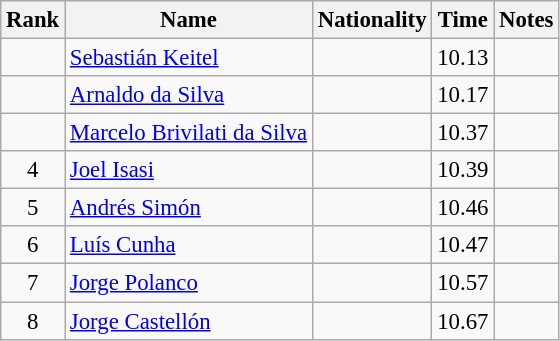<table class="wikitable sortable" style="text-align:center;font-size:95%">
<tr>
<th>Rank</th>
<th>Name</th>
<th>Nationality</th>
<th>Time</th>
<th>Notes</th>
</tr>
<tr>
<td></td>
<td align=left><a href='#'>Sebastián Keitel</a></td>
<td align=left></td>
<td>10.13</td>
<td></td>
</tr>
<tr>
<td></td>
<td align=left><a href='#'>Arnaldo da Silva</a></td>
<td align=left></td>
<td>10.17</td>
<td></td>
</tr>
<tr>
<td></td>
<td align=left><a href='#'>Marcelo Brivilati da Silva</a></td>
<td align=left></td>
<td>10.37</td>
<td></td>
</tr>
<tr>
<td>4</td>
<td align=left><a href='#'>Joel Isasi</a></td>
<td align=left></td>
<td>10.39</td>
<td></td>
</tr>
<tr>
<td>5</td>
<td align=left><a href='#'>Andrés Simón</a></td>
<td align=left></td>
<td>10.46</td>
<td></td>
</tr>
<tr>
<td>6</td>
<td align=left><a href='#'>Luís Cunha</a></td>
<td align=left></td>
<td>10.47</td>
<td></td>
</tr>
<tr>
<td>7</td>
<td align=left><a href='#'>Jorge Polanco</a></td>
<td align=left></td>
<td>10.57</td>
<td></td>
</tr>
<tr>
<td>8</td>
<td align=left><a href='#'>Jorge Castellón</a></td>
<td align=left></td>
<td>10.67</td>
<td></td>
</tr>
</table>
